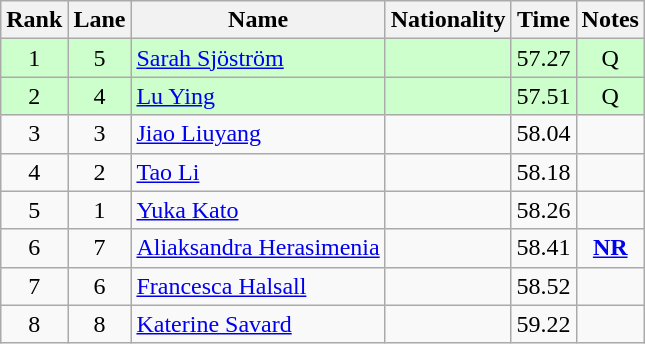<table class="wikitable sortable" style="text-align:center">
<tr>
<th>Rank</th>
<th>Lane</th>
<th>Name</th>
<th>Nationality</th>
<th>Time</th>
<th>Notes</th>
</tr>
<tr bgcolor=ccffcc>
<td>1</td>
<td>5</td>
<td align=left><a href='#'>Sarah Sjöström</a></td>
<td align=left></td>
<td>57.27</td>
<td>Q</td>
</tr>
<tr bgcolor=ccffcc>
<td>2</td>
<td>4</td>
<td align=left><a href='#'>Lu Ying</a></td>
<td align=left></td>
<td>57.51</td>
<td>Q</td>
</tr>
<tr>
<td>3</td>
<td>3</td>
<td align=left><a href='#'>Jiao Liuyang</a></td>
<td align=left></td>
<td>58.04</td>
<td></td>
</tr>
<tr>
<td>4</td>
<td>2</td>
<td align=left><a href='#'>Tao Li</a></td>
<td align=left></td>
<td>58.18</td>
<td></td>
</tr>
<tr>
<td>5</td>
<td>1</td>
<td align=left><a href='#'>Yuka Kato</a></td>
<td align=left></td>
<td>58.26</td>
<td></td>
</tr>
<tr>
<td>6</td>
<td>7</td>
<td align=left><a href='#'>Aliaksandra Herasimenia</a></td>
<td align=left></td>
<td>58.41</td>
<td><strong><a href='#'>NR</a></strong></td>
</tr>
<tr>
<td>7</td>
<td>6</td>
<td align=left><a href='#'>Francesca Halsall</a></td>
<td align=left></td>
<td>58.52</td>
<td></td>
</tr>
<tr>
<td>8</td>
<td>8</td>
<td align=left><a href='#'>Katerine Savard</a></td>
<td align=left></td>
<td>59.22</td>
<td></td>
</tr>
</table>
